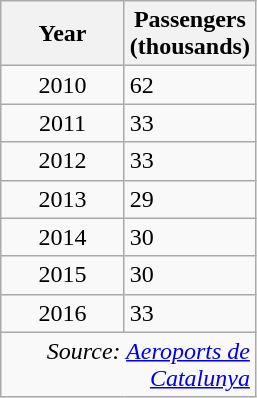<table class="wikitable">
<tr>
<th style="width:75px">Year</th>
<th style="width:75px">Passengers (thousands)</th>
</tr>
<tr>
<td style="text-align:center;">2010</td>
<td>62</td>
</tr>
<tr>
<td style="text-align:center;">2011</td>
<td>33</td>
</tr>
<tr>
<td style="text-align:center;">2012</td>
<td>33</td>
</tr>
<tr>
<td style="text-align:center;">2013</td>
<td>29</td>
</tr>
<tr>
<td style="text-align:center;">2014</td>
<td>30</td>
</tr>
<tr>
<td style="text-align:center;">2015</td>
<td>30</td>
</tr>
<tr>
<td style="text-align:center;">2016</td>
<td>33</td>
</tr>
<tr>
<td colspan="2" style="text-align:right;"><em>Source: <a href='#'>Aeroports de Catalunya</a></em></td>
</tr>
</table>
